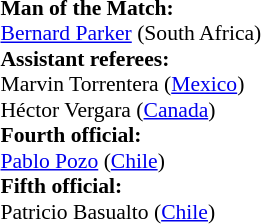<table width=50% style="font-size: 90%">
<tr>
<td><br><strong>Man of the Match:</strong>
<br><a href='#'>Bernard Parker</a> (South Africa)<br><strong>Assistant referees:</strong>
<br>Marvin Torrentera (<a href='#'>Mexico</a>)
<br>Héctor Vergara (<a href='#'>Canada</a>)
<br><strong>Fourth official:</strong>
<br><a href='#'>Pablo Pozo</a> (<a href='#'>Chile</a>)
<br><strong>Fifth official:</strong>
<br>Patricio Basualto (<a href='#'>Chile</a>)</td>
</tr>
</table>
